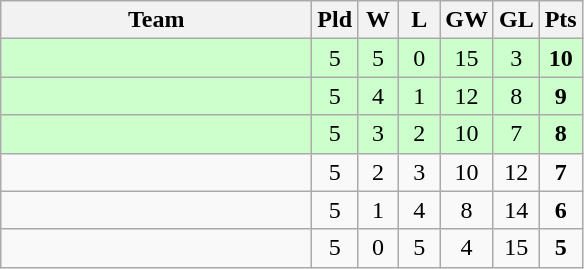<table class="wikitable" style="text-align:center">
<tr>
<th width=200>Team</th>
<th width=20>Pld</th>
<th width=20>W</th>
<th width=20>L</th>
<th width=20>GW</th>
<th width=20>GL</th>
<th width=20>Pts</th>
</tr>
<tr bgcolor="ccffcc">
<td style="text-align:left;"></td>
<td>5</td>
<td>5</td>
<td>0</td>
<td>15</td>
<td>3</td>
<td><strong>10</strong></td>
</tr>
<tr bgcolor="ccffcc">
<td style="text-align:left;"></td>
<td>5</td>
<td>4</td>
<td>1</td>
<td>12</td>
<td>8</td>
<td><strong>9</strong></td>
</tr>
<tr bgcolor="ccffcc">
<td style="text-align:left;"></td>
<td>5</td>
<td>3</td>
<td>2</td>
<td>10</td>
<td>7</td>
<td><strong>8</strong></td>
</tr>
<tr>
<td style="text-align:left;"></td>
<td>5</td>
<td>2</td>
<td>3</td>
<td>10</td>
<td>12</td>
<td><strong>7</strong></td>
</tr>
<tr>
<td style="text-align:left;"></td>
<td>5</td>
<td>1</td>
<td>4</td>
<td>8</td>
<td>14</td>
<td><strong>6</strong></td>
</tr>
<tr>
<td style="text-align:left;"></td>
<td>5</td>
<td>0</td>
<td>5</td>
<td>4</td>
<td>15</td>
<td><strong>5</strong></td>
</tr>
</table>
